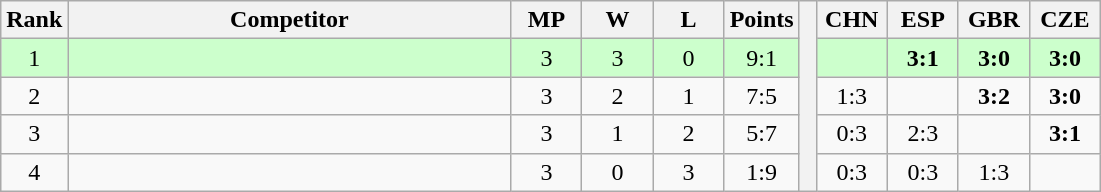<table class="wikitable" style="text-align:center">
<tr>
<th>Rank</th>
<th style="width:18em">Competitor</th>
<th style="width:2.5em">MP</th>
<th style="width:2.5em">W</th>
<th style="width:2.5em">L</th>
<th>Points</th>
<th rowspan="5"> </th>
<th style="width:2.5em">CHN</th>
<th style="width:2.5em">ESP</th>
<th style="width:2.5em">GBR</th>
<th style="width:2.5em">CZE</th>
</tr>
<tr style="background:#cfc;">
<td>1</td>
<td style="text-align:left"></td>
<td>3</td>
<td>3</td>
<td>0</td>
<td>9:1</td>
<td></td>
<td><strong>3:1</strong></td>
<td><strong>3:0</strong></td>
<td><strong>3:0</strong></td>
</tr>
<tr>
<td>2</td>
<td style="text-align:left"></td>
<td>3</td>
<td>2</td>
<td>1</td>
<td>7:5</td>
<td>1:3</td>
<td></td>
<td><strong>3:2</strong></td>
<td><strong>3:0</strong></td>
</tr>
<tr>
<td>3</td>
<td style="text-align:left"></td>
<td>3</td>
<td>1</td>
<td>2</td>
<td>5:7</td>
<td>0:3</td>
<td>2:3</td>
<td></td>
<td><strong>3:1</strong></td>
</tr>
<tr>
<td>4</td>
<td style="text-align:left"></td>
<td>3</td>
<td>0</td>
<td>3</td>
<td>1:9</td>
<td>0:3</td>
<td>0:3</td>
<td>1:3</td>
<td></td>
</tr>
</table>
